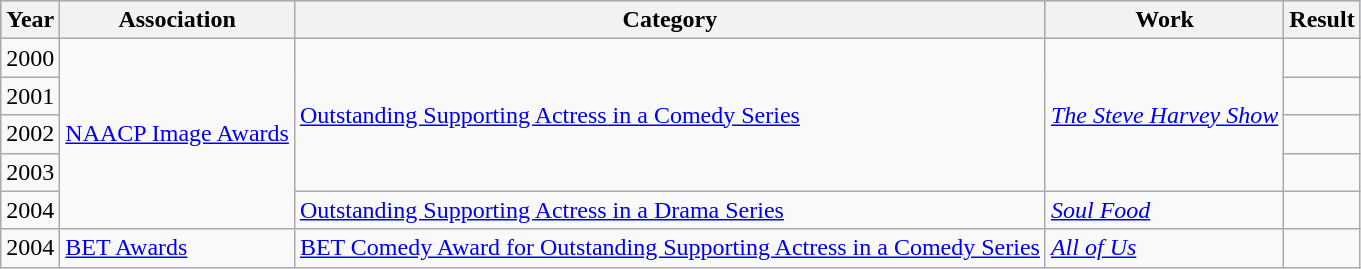<table class="wikitable sortable">
<tr style="background:#b0c4de;">
<th>Year</th>
<th>Association</th>
<th>Category</th>
<th>Work</th>
<th>Result</th>
</tr>
<tr>
<td>2000</td>
<td rowspan=5><a href='#'>NAACP Image Awards</a></td>
<td rowspan=4><a href='#'>Outstanding Supporting Actress in a Comedy Series</a></td>
<td rowspan=4><em><a href='#'>The Steve Harvey Show</a></em></td>
<td></td>
</tr>
<tr>
<td>2001</td>
<td></td>
</tr>
<tr>
<td>2002</td>
<td></td>
</tr>
<tr>
<td>2003</td>
<td></td>
</tr>
<tr>
<td>2004</td>
<td><a href='#'>Outstanding Supporting Actress in a Drama Series</a></td>
<td><em><a href='#'>Soul Food</a></em></td>
<td></td>
</tr>
<tr>
<td>2004</td>
<td><a href='#'>BET Awards</a></td>
<td><a href='#'>BET Comedy Award for Outstanding Supporting Actress in a Comedy Series</a></td>
<td><em><a href='#'>All of Us</a></em></td>
<td></td>
</tr>
</table>
